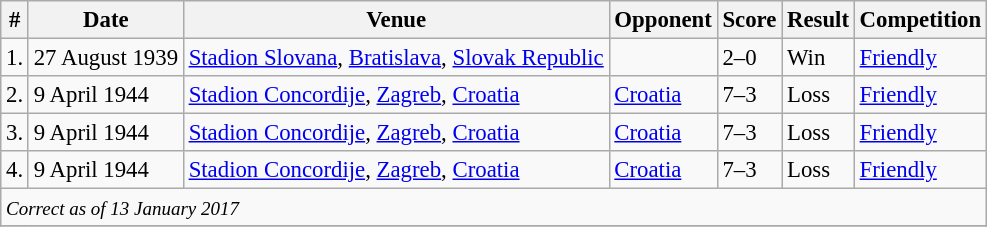<table class="wikitable" style="font-size:95%;">
<tr>
<th>#</th>
<th>Date</th>
<th>Venue</th>
<th>Opponent</th>
<th>Score</th>
<th>Result</th>
<th>Competition</th>
</tr>
<tr>
<td>1.</td>
<td>27 August 1939</td>
<td><a href='#'>Stadion Slovana</a>, <a href='#'>Bratislava</a>, <a href='#'>Slovak Republic</a></td>
<td></td>
<td>2–0</td>
<td>Win</td>
<td><a href='#'>Friendly</a></td>
</tr>
<tr>
<td>2.</td>
<td>9 April 1944</td>
<td><a href='#'>Stadion Concordije</a>, <a href='#'>Zagreb</a>, <a href='#'>Croatia</a></td>
<td> <a href='#'>Croatia</a></td>
<td>7–3</td>
<td>Loss</td>
<td><a href='#'>Friendly</a></td>
</tr>
<tr>
<td>3.</td>
<td>9 April 1944</td>
<td><a href='#'>Stadion Concordije</a>, <a href='#'>Zagreb</a>, <a href='#'>Croatia</a></td>
<td> <a href='#'>Croatia</a></td>
<td>7–3</td>
<td>Loss</td>
<td><a href='#'>Friendly</a></td>
</tr>
<tr>
<td>4.</td>
<td>9 April 1944</td>
<td><a href='#'>Stadion Concordije</a>, <a href='#'>Zagreb</a>, <a href='#'>Croatia</a></td>
<td> <a href='#'>Croatia</a></td>
<td>7–3</td>
<td>Loss</td>
<td><a href='#'>Friendly</a></td>
</tr>
<tr>
<td colspan="12"><small><em>Correct as of 13 January 2017</em></small></td>
</tr>
<tr>
</tr>
</table>
